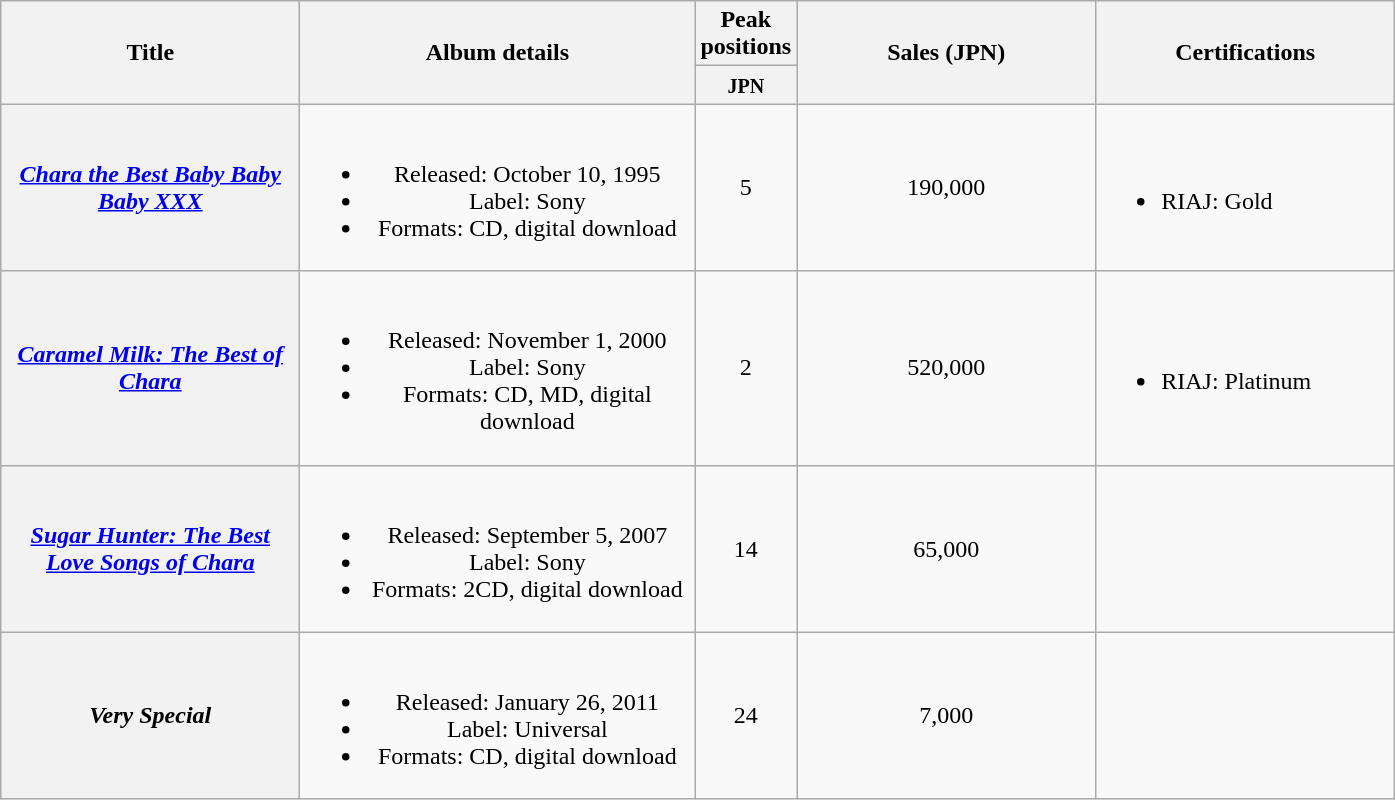<table class="wikitable plainrowheaders" style="text-align:center;">
<tr>
<th style="width:12em;" rowspan="2">Title</th>
<th style="width:16em;" rowspan="2">Album details</th>
<th colspan="1">Peak positions</th>
<th style="width:12em;" rowspan="2">Sales (JPN)</th>
<th style="width:12em;" rowspan="2">Certifications</th>
</tr>
<tr>
<th style="width:2.5em;"><small>JPN</small><br></th>
</tr>
<tr>
<th scope="row"><em><a href='#'>Chara the Best Baby Baby Baby XXX</a></em></th>
<td><br><ul><li>Released: October 10, 1995 </li><li>Label: Sony</li><li>Formats: CD, digital download</li></ul></td>
<td>5</td>
<td>190,000</td>
<td align="left"><br><ul><li>RIAJ: Gold</li></ul></td>
</tr>
<tr>
<th scope="row"><em><a href='#'>Caramel Milk: The Best of Chara</a></em></th>
<td><br><ul><li>Released: November 1, 2000 </li><li>Label: Sony</li><li>Formats: CD, MD, digital download</li></ul></td>
<td>2</td>
<td>520,000</td>
<td align="left"><br><ul><li>RIAJ: Platinum</li></ul></td>
</tr>
<tr>
<th scope="row"><em><a href='#'>Sugar Hunter: The Best Love Songs of Chara</a></em></th>
<td><br><ul><li>Released: September 5, 2007 </li><li>Label: Sony</li><li>Formats: 2CD, digital download</li></ul></td>
<td>14</td>
<td>65,000</td>
<td align="left"></td>
</tr>
<tr>
<th scope="row"><em>Very Special</em></th>
<td><br><ul><li>Released: January 26, 2011 </li><li>Label: Universal</li><li>Formats: CD, digital download</li></ul></td>
<td>24</td>
<td>7,000</td>
<td align="left"></td>
</tr>
</table>
